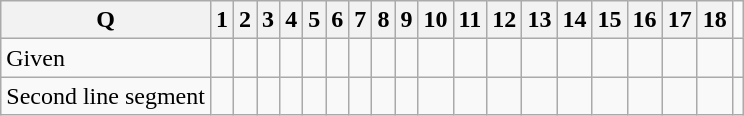<table class="wikitable">
<tr>
<th>Q</th>
<th>1</th>
<th>2</th>
<th>3</th>
<th>4</th>
<th>5</th>
<th>6</th>
<th>7</th>
<th>8</th>
<th>9</th>
<th>10</th>
<th>11</th>
<th>12</th>
<th>13</th>
<th>14</th>
<th>15</th>
<th>16</th>
<th>17</th>
<th>18</th>
</tr>
<tr>
<td>Given</td>
<td></td>
<td></td>
<td></td>
<td></td>
<td></td>
<td></td>
<td></td>
<td></td>
<td></td>
<td></td>
<td></td>
<td></td>
<td></td>
<td></td>
<td></td>
<td></td>
<td></td>
<td></td>
<td></td>
</tr>
<tr>
<td>Second line segment</td>
<td></td>
<td></td>
<td></td>
<td></td>
<td></td>
<td></td>
<td></td>
<td></td>
<td></td>
<td></td>
<td></td>
<td></td>
<td></td>
<td></td>
<td></td>
<td></td>
<td></td>
<td></td>
</tr>
</table>
